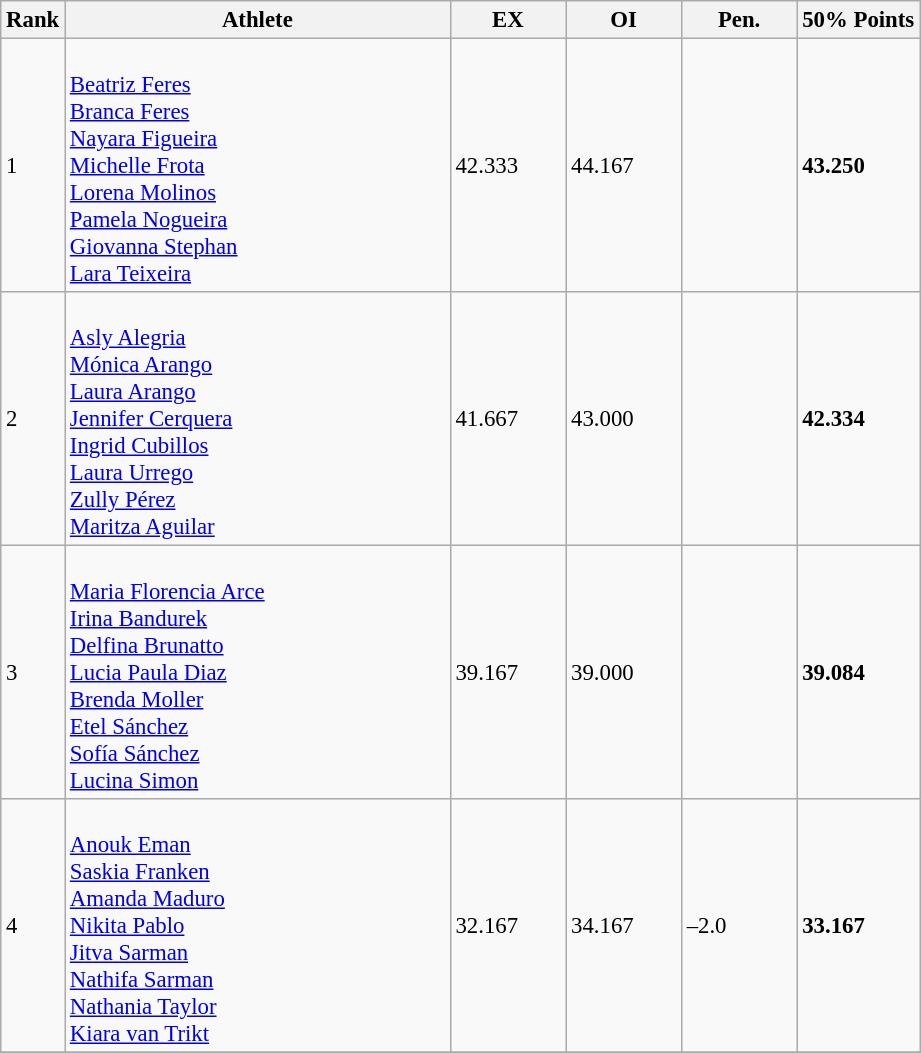<table class="wikitable" style="font-size:95%" style="width:35em;" style="text-align:center">
<tr>
<th>Rank</th>
<th width=250>Athlete</th>
<th width=70>EX</th>
<th width=70>OI</th>
<th width=70>Pen.</th>
<th>50% Points</th>
</tr>
<tr>
<td>1</td>
<td align=left><br><a href='#'>Beatriz Feres</a><br><a href='#'>Branca Feres</a><br><a href='#'>Nayara Figueira</a><br><a href='#'>Michelle Frota</a><br><a href='#'>Lorena Molinos</a><br><a href='#'>Pamela Nogueira</a><br><a href='#'>Giovanna Stephan</a><br><a href='#'>Lara Teixeira</a></td>
<td>42.333</td>
<td>44.167</td>
<td></td>
<td><strong>43.250</strong></td>
</tr>
<tr>
<td>2</td>
<td align=left><br><a href='#'>Asly Alegria</a><br><a href='#'>Mónica Arango</a><br><a href='#'>Laura Arango</a><br><a href='#'>Jennifer Cerquera</a><br><a href='#'>Ingrid Cubillos</a><br><a href='#'>Laura Urrego</a><br><a href='#'>Zully Pérez</a><br><a href='#'>Maritza Aguilar</a></td>
<td>41.667</td>
<td>43.000</td>
<td></td>
<td><strong>42.334</strong></td>
</tr>
<tr>
<td>3</td>
<td align=left><br><a href='#'>Maria Florencia Arce</a><br><a href='#'>Irina Bandurek</a><br><a href='#'>Delfina Brunatto</a><br><a href='#'>Lucia Paula Diaz</a><br><a href='#'>Brenda Moller</a><br><a href='#'>Etel Sánchez</a><br><a href='#'>Sofía Sánchez</a><br><a href='#'>Lucina Simon</a></td>
<td>39.167</td>
<td>39.000</td>
<td></td>
<td><strong>39.084</strong></td>
</tr>
<tr>
<td>4</td>
<td align=left><br><a href='#'>Anouk Eman</a><br><a href='#'>Saskia Franken</a><br><a href='#'>Amanda Maduro</a><br><a href='#'>Nikita Pablo</a><br><a href='#'>Jitva Sarman</a><br><a href='#'>Nathifa Sarman</a><br><a href='#'>Nathania Taylor</a><br><a href='#'>Kiara van Trikt</a></td>
<td>32.167</td>
<td>34.167</td>
<td>–2.0</td>
<td><strong>33.167</strong></td>
</tr>
<tr>
</tr>
</table>
